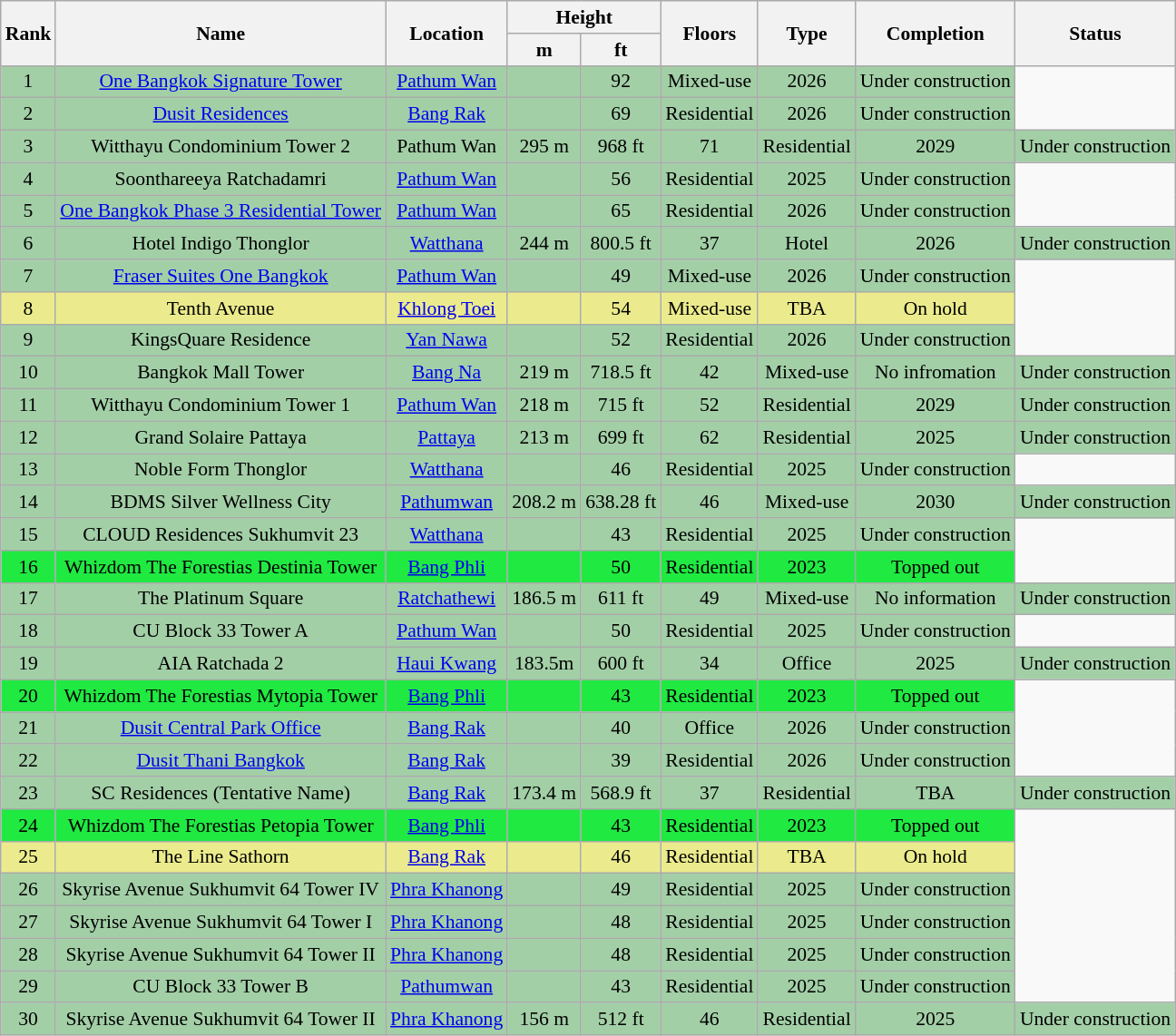<table class="wikitable sortable mw-datatable static-row-numbers" style="text-align:center; font-size:90%">
<tr>
<th rowspan="2">Rank</th>
<th rowspan="2">Name</th>
<th rowspan="2">Location</th>
<th colspan="2">Height</th>
<th rowspan="2">Floors</th>
<th rowspan="2">Type</th>
<th rowspan="2">Completion</th>
<th rowspan="2"class="unsortable">Status</th>
</tr>
<tr>
<th>m</th>
<th>ft</th>
</tr>
<tr style="background:#A3CFA7;">
<td>1</td>
<td><a href='#'>One Bangkok Signature Tower</a></td>
<td><a href='#'>Pathum Wan</a></td>
<td></td>
<td>92</td>
<td>Mixed-use</td>
<td>2026</td>
<td>Under construction</td>
</tr>
<tr style="background:#A3CFA7;">
<td>2</td>
<td><a href='#'>Dusit Residences</a></td>
<td><a href='#'>Bang Rak</a></td>
<td></td>
<td>69</td>
<td>Residential</td>
<td>2026</td>
<td>Under construction</td>
</tr>
<tr style="background:#A3CFA7;">
<td>3</td>
<td>Witthayu Condominium Tower 2</td>
<td>Pathum Wan</td>
<td>295 m</td>
<td>968 ft</td>
<td>71</td>
<td>Residential</td>
<td>2029</td>
<td>Under construction</td>
</tr>
<tr style="background:#A3CFA7;">
<td>4</td>
<td>Soonthareeya Ratchadamri</td>
<td><a href='#'>Pathum Wan</a></td>
<td></td>
<td>56</td>
<td>Residential</td>
<td>2025</td>
<td>Under construction</td>
</tr>
<tr style="background:#A3CFA7;">
<td>5</td>
<td><a href='#'>One Bangkok Phase 3 Residential Tower</a></td>
<td><a href='#'>Pathum Wan</a></td>
<td></td>
<td>65</td>
<td>Residential</td>
<td>2026</td>
<td>Under construction</td>
</tr>
<tr style="background:#A3CFA7;">
<td>6</td>
<td>Hotel Indigo Thonglor</td>
<td><a href='#'>Watthana</a></td>
<td>244 m</td>
<td>800.5 ft</td>
<td>37</td>
<td>Hotel</td>
<td>2026</td>
<td>Under construction</td>
</tr>
<tr style="background:#A3CFA7;">
<td>7</td>
<td><a href='#'>Fraser Suites One Bangkok</a></td>
<td><a href='#'>Pathum Wan</a></td>
<td></td>
<td>49</td>
<td>Mixed-use</td>
<td>2026</td>
<td>Under construction</td>
</tr>
<tr style="background:#ebeb8d;">
<td>8</td>
<td>Tenth Avenue</td>
<td><a href='#'>Khlong Toei</a></td>
<td></td>
<td>54</td>
<td>Mixed-use</td>
<td>TBA</td>
<td>On hold</td>
</tr>
<tr style="background:#A3CFA7;">
<td>9</td>
<td>KingsQuare Residence</td>
<td><a href='#'>Yan Nawa</a></td>
<td></td>
<td>52</td>
<td>Residential</td>
<td>2026</td>
<td>Under construction</td>
</tr>
<tr style="background:#A3CFA7;">
<td>10</td>
<td>Bangkok Mall Tower</td>
<td><a href='#'>Bang Na</a></td>
<td>219 m</td>
<td>718.5 ft</td>
<td>42</td>
<td>Mixed-use</td>
<td>No infromation</td>
<td>Under construction</td>
</tr>
<tr style="background:#A3CFA7;">
<td>11</td>
<td>Witthayu Condominium Tower 1</td>
<td><a href='#'>Pathum Wan</a></td>
<td>218 m</td>
<td>715 ft</td>
<td>52</td>
<td>Residential</td>
<td>2029</td>
<td>Under construction</td>
</tr>
<tr style="background:#A3CFA7;">
<td>12</td>
<td>Grand Solaire Pattaya</td>
<td><a href='#'>Pattaya</a></td>
<td>213 m</td>
<td>699 ft</td>
<td>62</td>
<td>Residential</td>
<td>2025</td>
<td>Under construction</td>
</tr>
<tr style="background:#A3CFA7;">
<td>13</td>
<td>Noble Form Thonglor</td>
<td><a href='#'>Watthana</a></td>
<td></td>
<td>46</td>
<td>Residential</td>
<td>2025</td>
<td>Under construction</td>
</tr>
<tr style="background:#A3CFA7;">
<td>14</td>
<td>BDMS Silver Wellness City</td>
<td><a href='#'>Pathumwan</a></td>
<td>208.2 m</td>
<td>638.28 ft</td>
<td>46</td>
<td>Mixed-use</td>
<td>2030</td>
<td>Under construction</td>
</tr>
<tr style="background:#A3CFA7;">
<td>15</td>
<td>CLOUD Residences Sukhumvit 23</td>
<td><a href='#'>Watthana</a></td>
<td></td>
<td>43</td>
<td>Residential</td>
<td>2025</td>
<td>Under construction</td>
</tr>
<tr style="background:#20e942;">
<td>16</td>
<td>Whizdom The Forestias Destinia Tower</td>
<td><a href='#'>Bang Phli</a></td>
<td></td>
<td>50</td>
<td>Residential</td>
<td>2023</td>
<td>Topped out</td>
</tr>
<tr style="background:#A3CFA7;">
<td>17</td>
<td>The Platinum Square</td>
<td><a href='#'>Ratchathewi</a></td>
<td>186.5 m</td>
<td>611 ft</td>
<td>49</td>
<td>Mixed-use</td>
<td>No information</td>
<td>Under construction</td>
</tr>
<tr style="background:#A3CFA7;">
<td>18</td>
<td>CU Block 33 Tower A</td>
<td><a href='#'>Pathum Wan</a></td>
<td></td>
<td>50</td>
<td>Residential</td>
<td>2025</td>
<td>Under construction</td>
</tr>
<tr style="background:#A3CFA7;">
<td>19</td>
<td>AIA Ratchada 2</td>
<td><a href='#'>Haui Kwang</a></td>
<td>183.5m</td>
<td>600 ft</td>
<td>34</td>
<td>Office</td>
<td>2025</td>
<td>Under construction</td>
</tr>
<tr style="background:#20e942;">
<td>20</td>
<td>Whizdom The Forestias Mytopia Tower</td>
<td><a href='#'>Bang Phli</a></td>
<td></td>
<td>43</td>
<td>Residential</td>
<td>2023</td>
<td>Topped out</td>
</tr>
<tr style="background:#A3CFA7;">
<td>21</td>
<td><a href='#'>Dusit Central Park Office</a></td>
<td><a href='#'>Bang Rak</a></td>
<td></td>
<td>40</td>
<td>Office</td>
<td>2026</td>
<td>Under construction</td>
</tr>
<tr style="background:#A3CFA7;">
<td>22</td>
<td><a href='#'>Dusit Thani Bangkok</a></td>
<td><a href='#'>Bang Rak</a></td>
<td></td>
<td>39</td>
<td>Residential</td>
<td>2026</td>
<td>Under construction</td>
</tr>
<tr style="background:#A3CFA7;">
<td>23</td>
<td>SC Residences (Tentative Name)</td>
<td><a href='#'>Bang Rak</a></td>
<td>173.4 m</td>
<td>568.9 ft</td>
<td>37</td>
<td>Residential</td>
<td>TBA</td>
<td>Under construction</td>
</tr>
<tr style="background:#20e942;">
<td>24</td>
<td>Whizdom The Forestias Petopia Tower</td>
<td><a href='#'>Bang Phli</a></td>
<td></td>
<td>43</td>
<td>Residential</td>
<td>2023</td>
<td>Topped out</td>
</tr>
<tr style="background:#ebeb8d;">
<td>25</td>
<td>The Line Sathorn</td>
<td><a href='#'>Bang Rak</a></td>
<td></td>
<td>46</td>
<td>Residential</td>
<td>TBA</td>
<td>On hold</td>
</tr>
<tr style="background:#A3CFA7;">
<td>26</td>
<td>Skyrise Avenue Sukhumvit 64 Tower IV</td>
<td><a href='#'>Phra Khanong</a></td>
<td></td>
<td>49</td>
<td>Residential</td>
<td>2025</td>
<td>Under construction</td>
</tr>
<tr style="background:#A3CFA7;">
<td>27</td>
<td>Skyrise Avenue Sukhumvit 64 Tower I</td>
<td><a href='#'>Phra Khanong</a></td>
<td></td>
<td>48</td>
<td>Residential</td>
<td>2025</td>
<td>Under construction</td>
</tr>
<tr style="background:#A3CFA7;">
<td>28</td>
<td>Skyrise Avenue Sukhumvit 64 Tower II</td>
<td><a href='#'>Phra Khanong</a></td>
<td></td>
<td>48</td>
<td>Residential</td>
<td>2025</td>
<td>Under construction</td>
</tr>
<tr style="background:#A3CFA7;">
<td>29</td>
<td>CU Block 33 Tower B</td>
<td><a href='#'>Pathumwan</a></td>
<td></td>
<td>43</td>
<td>Residential</td>
<td>2025</td>
<td>Under construction</td>
</tr>
<tr style="background:#A3CFA7;">
<td>30</td>
<td>Skyrise Avenue Sukhumvit 64 Tower II</td>
<td><a href='#'>Phra Khanong</a></td>
<td>156 m</td>
<td>512 ft</td>
<td>46</td>
<td>Residential</td>
<td>2025</td>
<td>Under construction</td>
</tr>
</table>
